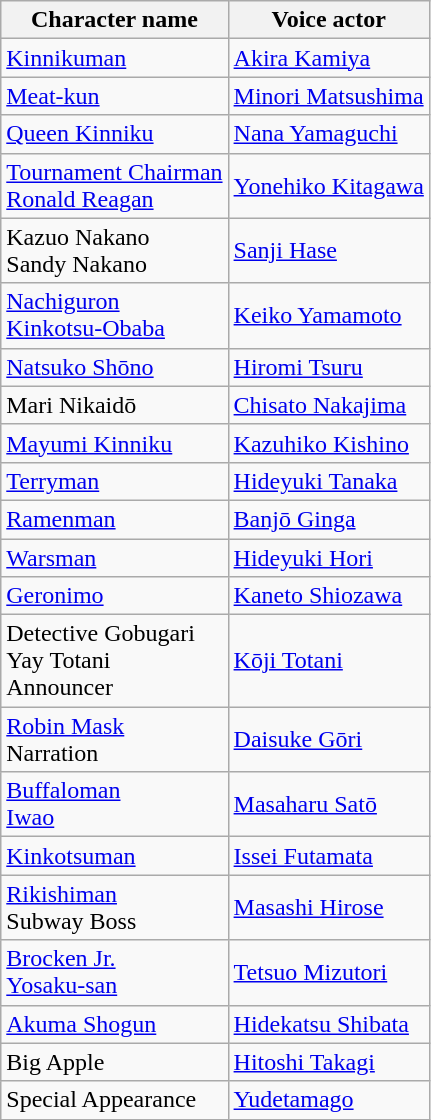<table class="wikitable">
<tr>
<th>Character name</th>
<th>Voice actor</th>
</tr>
<tr>
<td><a href='#'>Kinnikuman</a></td>
<td><a href='#'>Akira Kamiya</a></td>
</tr>
<tr>
<td><a href='#'>Meat-kun</a></td>
<td><a href='#'>Minori Matsushima</a></td>
</tr>
<tr>
<td><a href='#'>Queen Kinniku</a></td>
<td><a href='#'>Nana Yamaguchi</a></td>
</tr>
<tr>
<td><a href='#'>Tournament Chairman</a><br><a href='#'>Ronald Reagan</a></td>
<td><a href='#'>Yonehiko Kitagawa</a></td>
</tr>
<tr>
<td>Kazuo Nakano<br>Sandy Nakano</td>
<td><a href='#'>Sanji Hase</a></td>
</tr>
<tr>
<td><a href='#'>Nachiguron</a><br><a href='#'>Kinkotsu-Obaba</a></td>
<td><a href='#'>Keiko Yamamoto</a></td>
</tr>
<tr>
<td><a href='#'>Natsuko Shōno</a></td>
<td><a href='#'>Hiromi Tsuru</a></td>
</tr>
<tr>
<td>Mari Nikaidō</td>
<td><a href='#'>Chisato Nakajima</a></td>
</tr>
<tr>
<td><a href='#'>Mayumi Kinniku</a></td>
<td><a href='#'>Kazuhiko Kishino</a></td>
</tr>
<tr>
<td><a href='#'>Terryman</a></td>
<td><a href='#'>Hideyuki Tanaka</a></td>
</tr>
<tr>
<td><a href='#'>Ramenman</a></td>
<td><a href='#'>Banjō Ginga</a></td>
</tr>
<tr>
<td><a href='#'>Warsman</a></td>
<td><a href='#'>Hideyuki Hori</a></td>
</tr>
<tr>
<td><a href='#'>Geronimo</a></td>
<td><a href='#'>Kaneto Shiozawa</a></td>
</tr>
<tr>
<td>Detective Gobugari<br>Yay Totani<br>Announcer</td>
<td><a href='#'>Kōji Totani</a></td>
</tr>
<tr>
<td><a href='#'>Robin Mask</a><br>Narration</td>
<td><a href='#'>Daisuke Gōri</a></td>
</tr>
<tr>
<td><a href='#'>Buffaloman</a><br><a href='#'>Iwao</a></td>
<td><a href='#'>Masaharu Satō</a></td>
</tr>
<tr>
<td><a href='#'>Kinkotsuman</a></td>
<td><a href='#'>Issei Futamata</a></td>
</tr>
<tr>
<td><a href='#'>Rikishiman</a><br>Subway Boss</td>
<td><a href='#'>Masashi Hirose</a></td>
</tr>
<tr>
<td><a href='#'>Brocken Jr.</a><br><a href='#'>Yosaku-san</a></td>
<td><a href='#'>Tetsuo Mizutori</a></td>
</tr>
<tr>
<td><a href='#'>Akuma Shogun</a></td>
<td><a href='#'>Hidekatsu Shibata</a></td>
</tr>
<tr>
<td>Big Apple</td>
<td><a href='#'>Hitoshi Takagi</a></td>
</tr>
<tr>
<td>Special Appearance</td>
<td><a href='#'>Yudetamago</a></td>
</tr>
</table>
